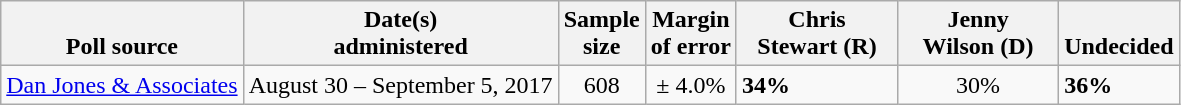<table class="wikitable">
<tr valign=bottom>
<th>Poll source</th>
<th>Date(s)<br>administered</th>
<th>Sample<br>size</th>
<th>Margin<br>of error</th>
<th style="width:100px;">Chris<br>Stewart (R)</th>
<th style="width:100px;">Jenny<br>Wilson (D)</th>
<th>Undecided</th>
</tr>
<tr>
<td><a href='#'>Dan Jones & Associates</a></td>
<td align=center>August 30 – September 5, 2017</td>
<td align=center>608</td>
<td align=center>± 4.0%</td>
<td><strong>34%</strong></td>
<td align=center>30%</td>
<td><strong>36%</strong></td>
</tr>
</table>
